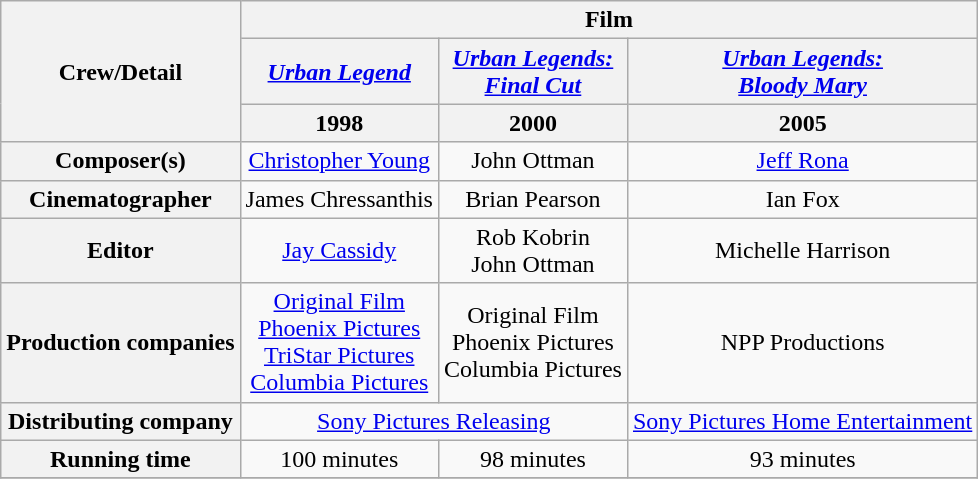<table class="wikitable" style="text-align:center;">
<tr>
<th rowspan="3">Crew/Detail</th>
<th colspan="3">Film</th>
</tr>
<tr>
<th><em><a href='#'>Urban Legend</a></em></th>
<th><em><a href='#'>Urban Legends:<br>Final Cut</a></em></th>
<th><em><a href='#'>Urban Legends:<br>Bloody Mary</a></em></th>
</tr>
<tr>
<th>1998</th>
<th>2000</th>
<th>2005</th>
</tr>
<tr>
<th>Composer(s)</th>
<td><a href='#'>Christopher Young</a></td>
<td>John Ottman</td>
<td><a href='#'>Jeff Rona</a></td>
</tr>
<tr>
<th>Cinematographer</th>
<td>James Chressanthis</td>
<td>Brian Pearson</td>
<td>Ian Fox</td>
</tr>
<tr>
<th>Editor</th>
<td><a href='#'>Jay Cassidy</a></td>
<td>Rob Kobrin<br>John Ottman</td>
<td>Michelle Harrison</td>
</tr>
<tr>
<th>Production companies</th>
<td><a href='#'>Original Film</a><br><a href='#'>Phoenix Pictures</a><br><a href='#'>TriStar Pictures</a> <br><a href='#'>Columbia Pictures</a> </td>
<td>Original Film<br>Phoenix Pictures<br>Columbia Pictures</td>
<td>NPP Productions</td>
</tr>
<tr>
<th>Distributing company</th>
<td colspan="2"><a href='#'>Sony Pictures Releasing</a></td>
<td><a href='#'>Sony Pictures Home Entertainment</a></td>
</tr>
<tr>
<th>Running time</th>
<td>100 minutes</td>
<td>98 minutes</td>
<td>93 minutes</td>
</tr>
<tr>
</tr>
</table>
